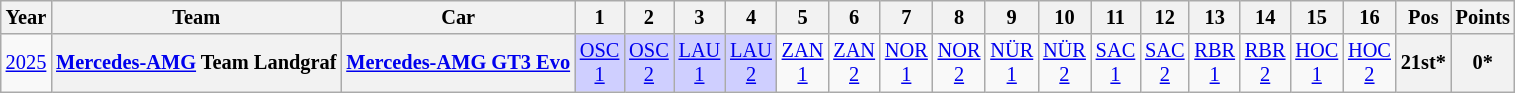<table class="wikitable" style="text-align:center; font-size:85%">
<tr>
<th>Year</th>
<th>Team</th>
<th>Car</th>
<th>1</th>
<th>2</th>
<th>3</th>
<th>4</th>
<th>5</th>
<th>6</th>
<th>7</th>
<th>8</th>
<th>9</th>
<th>10</th>
<th>11</th>
<th>12</th>
<th>13</th>
<th>14</th>
<th>15</th>
<th>16</th>
<th>Pos</th>
<th>Points</th>
</tr>
<tr>
<td><a href='#'>2025</a></td>
<th><a href='#'>Mercedes-AMG</a> Team Landgraf</th>
<th><a href='#'>Mercedes-AMG GT3 Evo</a></th>
<td style="background:#CFCFFF;"><a href='#'>OSC<br>1</a><br></td>
<td style="background:#CFCFFF;"><a href='#'>OSC<br>2</a><br></td>
<td style="background:#CFCFFF;"><a href='#'>LAU<br>1</a><br></td>
<td style="background:#CFCFFF;"><a href='#'>LAU<br>2</a><br></td>
<td style="background:#;"><a href='#'>ZAN<br>1</a><br></td>
<td style="background:#;"><a href='#'>ZAN<br>2</a><br></td>
<td style="background:#;"><a href='#'>NOR<br>1</a><br></td>
<td style="background:#;"><a href='#'>NOR<br>2</a><br></td>
<td style="background:#;"><a href='#'>NÜR<br>1</a><br></td>
<td style="background:#;"><a href='#'>NÜR<br>2</a><br></td>
<td style="background:#;"><a href='#'>SAC<br>1</a><br></td>
<td style="background:#;"><a href='#'>SAC<br>2</a><br></td>
<td style="background:#;"><a href='#'>RBR<br>1</a><br></td>
<td style="background:#;"><a href='#'>RBR<br>2</a><br></td>
<td style="background:#;"><a href='#'>HOC<br>1</a><br></td>
<td style="background:#;"><a href='#'>HOC<br>2</a><br></td>
<th>21st*</th>
<th>0*</th>
</tr>
</table>
